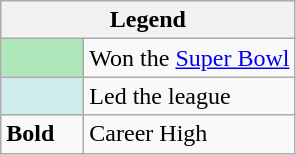<table class="wikitable">
<tr>
<th colspan="2">Legend</th>
</tr>
<tr>
<td style="background:#afe6ba; width:3em;"></td>
<td>Won the <a href='#'>Super Bowl</a></td>
</tr>
<tr>
<td style="background:#cfecec; width:3em;"></td>
<td>Led the league</td>
</tr>
<tr>
<td><strong>Bold</strong></td>
<td>Career High</td>
</tr>
</table>
